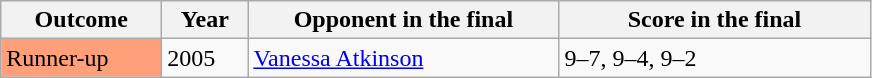<table class="sortable wikitable">
<tr>
<th width="100">Outcome</th>
<th width="50">Year</th>
<th width="200">Opponent in the final</th>
<th width="200">Score in the final</th>
</tr>
<tr>
<td bgcolor="ffa07a">Runner-up</td>
<td>2005</td>
<td> <a href='#'>Vanessa Atkinson</a></td>
<td>9–7, 9–4, 9–2</td>
</tr>
</table>
